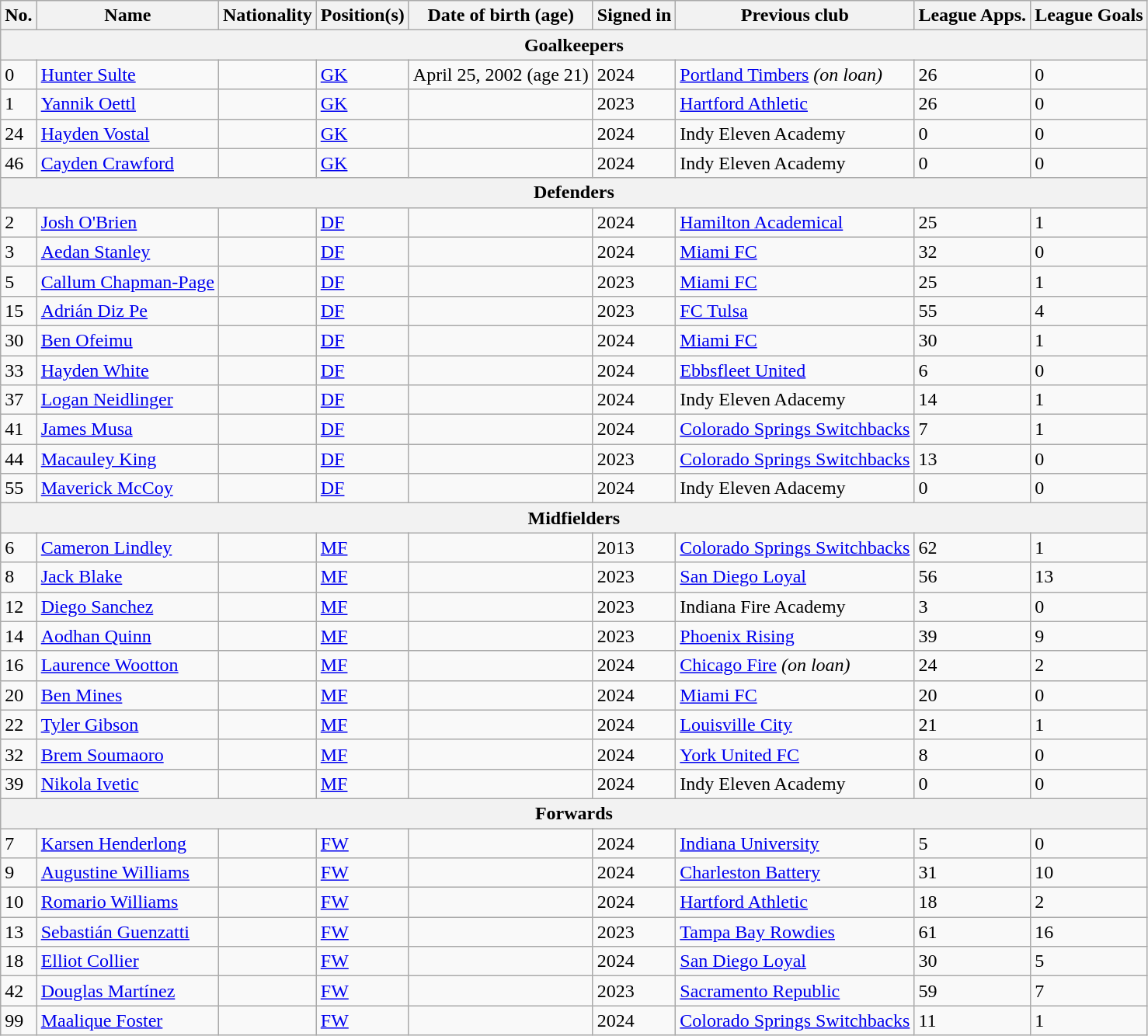<table class="wikitable">
<tr>
<th>No.</th>
<th>Name</th>
<th>Nationality</th>
<th>Position(s)</th>
<th>Date of birth (age)</th>
<th>Signed in</th>
<th>Previous club</th>
<th>League Apps.</th>
<th>League Goals</th>
</tr>
<tr>
<th colspan="9">Goalkeepers</th>
</tr>
<tr>
<td>0</td>
<td><a href='#'>Hunter Sulte</a></td>
<td></td>
<td><a href='#'>GK</a></td>
<td>April 25, 2002 (age 21)</td>
<td>2024</td>
<td> <a href='#'>Portland Timbers</a> <em>(on loan)</em></td>
<td>26</td>
<td>0</td>
</tr>
<tr>
<td>1</td>
<td><a href='#'>Yannik Oettl</a></td>
<td></td>
<td><a href='#'>GK</a></td>
<td></td>
<td>2023</td>
<td> <a href='#'>Hartford Athletic</a></td>
<td>26</td>
<td>0</td>
</tr>
<tr>
<td>24</td>
<td><a href='#'>Hayden Vostal</a></td>
<td></td>
<td><a href='#'>GK</a></td>
<td></td>
<td>2024</td>
<td> Indy Eleven Academy</td>
<td>0</td>
<td>0</td>
</tr>
<tr>
<td>46</td>
<td><a href='#'>Cayden Crawford</a></td>
<td></td>
<td><a href='#'>GK</a></td>
<td></td>
<td>2024</td>
<td> Indy Eleven Academy</td>
<td>0</td>
<td>0</td>
</tr>
<tr>
<th colspan="9">Defenders</th>
</tr>
<tr>
<td>2</td>
<td><a href='#'>Josh O'Brien</a></td>
<td></td>
<td><a href='#'>DF</a></td>
<td></td>
<td>2024</td>
<td> <a href='#'>Hamilton Academical</a></td>
<td>25</td>
<td>1</td>
</tr>
<tr>
<td>3</td>
<td><a href='#'>Aedan Stanley</a></td>
<td></td>
<td><a href='#'>DF</a></td>
<td></td>
<td>2024</td>
<td> <a href='#'>Miami FC</a></td>
<td>32</td>
<td>0</td>
</tr>
<tr>
<td>5</td>
<td><a href='#'>Callum Chapman-Page</a></td>
<td></td>
<td><a href='#'>DF</a></td>
<td></td>
<td>2023</td>
<td> <a href='#'>Miami FC</a></td>
<td>25</td>
<td>1</td>
</tr>
<tr>
<td>15</td>
<td><a href='#'>Adrián Diz Pe</a></td>
<td></td>
<td><a href='#'>DF</a></td>
<td></td>
<td>2023</td>
<td> <a href='#'>FC Tulsa</a></td>
<td>55</td>
<td>4</td>
</tr>
<tr>
<td>30</td>
<td><a href='#'>Ben Ofeimu</a></td>
<td></td>
<td><a href='#'>DF</a></td>
<td></td>
<td>2024</td>
<td> <a href='#'>Miami FC</a></td>
<td>30</td>
<td>1</td>
</tr>
<tr>
<td>33</td>
<td><a href='#'>Hayden White</a></td>
<td></td>
<td><a href='#'>DF</a></td>
<td></td>
<td>2024</td>
<td> <a href='#'>Ebbsfleet United</a></td>
<td>6</td>
<td>0</td>
</tr>
<tr>
<td>37</td>
<td><a href='#'>Logan Neidlinger</a></td>
<td></td>
<td><a href='#'>DF</a></td>
<td></td>
<td>2024</td>
<td> Indy Eleven Adacemy</td>
<td>14</td>
<td>1</td>
</tr>
<tr>
<td>41</td>
<td><a href='#'>James Musa</a></td>
<td></td>
<td><a href='#'>DF</a></td>
<td></td>
<td>2024</td>
<td> <a href='#'>Colorado Springs Switchbacks</a></td>
<td>7</td>
<td>1</td>
</tr>
<tr>
<td>44</td>
<td><a href='#'>Macauley King</a></td>
<td></td>
<td><a href='#'>DF</a></td>
<td></td>
<td>2023</td>
<td> <a href='#'>Colorado Springs Switchbacks</a></td>
<td>13</td>
<td>0</td>
</tr>
<tr>
<td>55</td>
<td><a href='#'>Maverick McCoy</a></td>
<td></td>
<td><a href='#'>DF</a></td>
<td></td>
<td>2024</td>
<td> Indy Eleven Adacemy</td>
<td>0</td>
<td>0</td>
</tr>
<tr>
<th colspan="9">Midfielders</th>
</tr>
<tr>
<td>6</td>
<td><a href='#'>Cameron Lindley</a></td>
<td></td>
<td><a href='#'>MF</a></td>
<td></td>
<td>2013</td>
<td> <a href='#'>Colorado Springs Switchbacks</a></td>
<td>62</td>
<td>1</td>
</tr>
<tr>
<td>8</td>
<td><a href='#'>Jack Blake</a></td>
<td></td>
<td><a href='#'>MF</a></td>
<td></td>
<td>2023</td>
<td> <a href='#'>San Diego Loyal</a></td>
<td>56</td>
<td>13</td>
</tr>
<tr>
<td>12</td>
<td><a href='#'>Diego Sanchez</a></td>
<td></td>
<td><a href='#'>MF</a></td>
<td></td>
<td>2023</td>
<td> Indiana Fire Academy</td>
<td>3</td>
<td>0</td>
</tr>
<tr>
<td>14</td>
<td><a href='#'>Aodhan Quinn</a></td>
<td></td>
<td><a href='#'>MF</a></td>
<td></td>
<td>2023</td>
<td> <a href='#'>Phoenix Rising</a></td>
<td>39</td>
<td>9</td>
</tr>
<tr>
<td>16</td>
<td><a href='#'>Laurence Wootton</a></td>
<td></td>
<td><a href='#'>MF</a></td>
<td></td>
<td>2024</td>
<td> <a href='#'>Chicago Fire</a> <em>(on loan)</em></td>
<td>24</td>
<td>2</td>
</tr>
<tr>
<td>20</td>
<td><a href='#'>Ben Mines</a></td>
<td></td>
<td><a href='#'>MF</a></td>
<td></td>
<td>2024</td>
<td> <a href='#'>Miami FC</a></td>
<td>20</td>
<td>0</td>
</tr>
<tr>
<td>22</td>
<td><a href='#'>Tyler Gibson</a></td>
<td></td>
<td><a href='#'>MF</a></td>
<td></td>
<td>2024</td>
<td> <a href='#'>Louisville City</a></td>
<td>21</td>
<td>1</td>
</tr>
<tr>
<td>32</td>
<td><a href='#'>Brem Soumaoro</a></td>
<td></td>
<td><a href='#'>MF</a></td>
<td></td>
<td>2024</td>
<td> <a href='#'>York United FC</a></td>
<td>8</td>
<td>0</td>
</tr>
<tr>
<td>39</td>
<td><a href='#'>Nikola Ivetic</a></td>
<td></td>
<td><a href='#'>MF</a></td>
<td></td>
<td>2024</td>
<td> Indy Eleven Academy</td>
<td>0</td>
<td>0</td>
</tr>
<tr>
<th colspan="9">Forwards</th>
</tr>
<tr>
<td>7</td>
<td><a href='#'>Karsen Henderlong</a></td>
<td></td>
<td><a href='#'>FW</a></td>
<td></td>
<td>2024</td>
<td> <a href='#'>Indiana University</a></td>
<td>5</td>
<td>0</td>
</tr>
<tr>
<td>9</td>
<td><a href='#'>Augustine Williams</a></td>
<td></td>
<td><a href='#'>FW</a></td>
<td></td>
<td>2024</td>
<td> <a href='#'>Charleston Battery</a></td>
<td>31</td>
<td>10</td>
</tr>
<tr>
<td>10</td>
<td><a href='#'>Romario Williams</a></td>
<td></td>
<td><a href='#'>FW</a></td>
<td></td>
<td>2024</td>
<td> <a href='#'>Hartford Athletic</a></td>
<td>18</td>
<td>2</td>
</tr>
<tr>
<td>13</td>
<td><a href='#'>Sebastián Guenzatti</a></td>
<td></td>
<td><a href='#'>FW</a></td>
<td></td>
<td>2023</td>
<td> <a href='#'>Tampa Bay Rowdies</a></td>
<td>61</td>
<td>16</td>
</tr>
<tr>
<td>18</td>
<td><a href='#'>Elliot Collier</a></td>
<td></td>
<td><a href='#'>FW</a></td>
<td></td>
<td>2024</td>
<td> <a href='#'>San Diego Loyal</a></td>
<td>30</td>
<td>5</td>
</tr>
<tr>
<td>42</td>
<td><a href='#'>Douglas Martínez</a></td>
<td></td>
<td><a href='#'>FW</a></td>
<td></td>
<td>2023</td>
<td> <a href='#'>Sacramento Republic</a></td>
<td>59</td>
<td>7</td>
</tr>
<tr>
<td>99</td>
<td><a href='#'>Maalique Foster</a></td>
<td></td>
<td><a href='#'>FW</a></td>
<td></td>
<td>2024</td>
<td> <a href='#'>Colorado Springs Switchbacks</a></td>
<td>11</td>
<td>1</td>
</tr>
</table>
